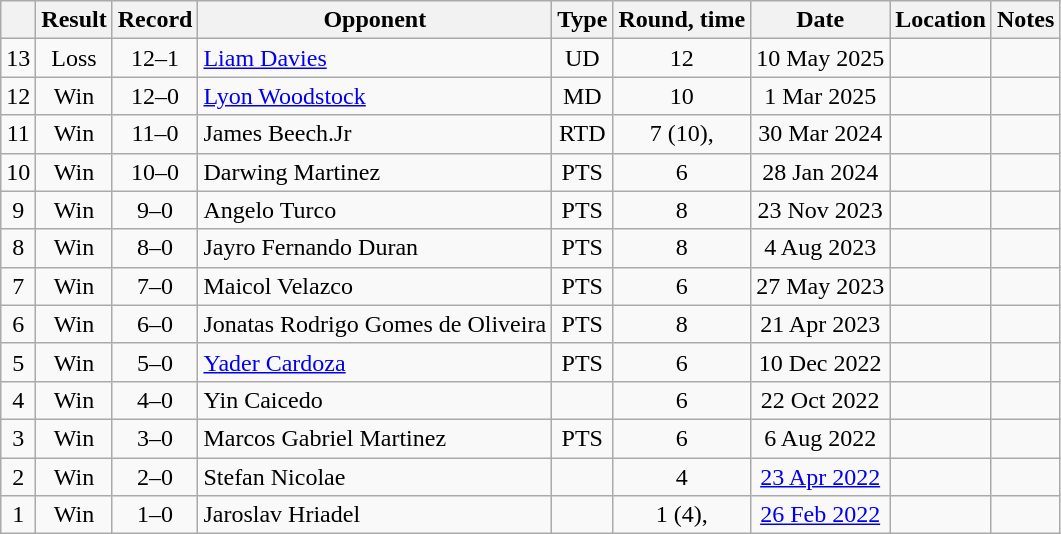<table class="wikitable" style="text-align:center">
<tr>
<th></th>
<th>Result</th>
<th>Record</th>
<th>Opponent</th>
<th>Type</th>
<th>Round, time</th>
<th>Date</th>
<th>Location</th>
<th>Notes</th>
</tr>
<tr>
<td>13</td>
<td>Loss</td>
<td>12–1</td>
<td align="left"><a href='#'>Liam Davies</a></td>
<td>UD</td>
<td>12</td>
<td>10 May 2025</td>
<td align=left></td>
<td></td>
</tr>
<tr>
<td>12</td>
<td>Win</td>
<td>12–0</td>
<td align="left"><a href='#'>Lyon Woodstock</a></td>
<td>MD</td>
<td>10</td>
<td>1 Mar 2025</td>
<td align=left></td>
<td></td>
</tr>
<tr>
<td>11</td>
<td>Win</td>
<td>11–0</td>
<td align="left">James Beech.Jr</td>
<td>RTD</td>
<td>7 (10), </td>
<td>30 Mar 2024</td>
<td align=left></td>
<td></td>
</tr>
<tr>
<td>10</td>
<td>Win</td>
<td>10–0</td>
<td align="left">Darwing Martinez</td>
<td>PTS</td>
<td>6</td>
<td>28 Jan 2024</td>
<td align=left></td>
<td></td>
</tr>
<tr>
<td>9</td>
<td>Win</td>
<td>9–0</td>
<td align="left">Angelo Turco</td>
<td>PTS</td>
<td>8</td>
<td>23 Nov 2023</td>
<td align=left></td>
<td></td>
</tr>
<tr>
<td>8</td>
<td>Win</td>
<td>8–0</td>
<td align="left">Jayro Fernando Duran</td>
<td>PTS</td>
<td>8</td>
<td>4 Aug 2023</td>
<td align="left"></td>
<td></td>
</tr>
<tr>
<td>7</td>
<td>Win</td>
<td>7–0</td>
<td align=left>Maicol Velazco</td>
<td>PTS</td>
<td>6</td>
<td>27 May 2023</td>
<td align=left></td>
<td></td>
</tr>
<tr>
<td>6</td>
<td>Win</td>
<td>6–0</td>
<td align=left>Jonatas Rodrigo Gomes de Oliveira</td>
<td>PTS</td>
<td>8</td>
<td>21 Apr 2023</td>
<td align=left></td>
<td></td>
</tr>
<tr>
<td>5</td>
<td>Win</td>
<td>5–0</td>
<td align=left><a href='#'>Yader Cardoza</a></td>
<td>PTS</td>
<td>6</td>
<td>10 Dec 2022</td>
<td align=left></td>
<td></td>
</tr>
<tr>
<td>4</td>
<td>Win</td>
<td>4–0</td>
<td align=left>Yin Caicedo</td>
<td></td>
<td>6</td>
<td>22 Oct 2022</td>
<td align=left></td>
<td></td>
</tr>
<tr>
<td>3</td>
<td>Win</td>
<td>3–0</td>
<td align=left>Marcos Gabriel Martinez</td>
<td>PTS</td>
<td>6</td>
<td>6 Aug 2022</td>
<td align=left></td>
<td></td>
</tr>
<tr>
<td>2</td>
<td>Win</td>
<td>2–0</td>
<td align=left>Stefan Nicolae</td>
<td></td>
<td>4</td>
<td><a href='#'>23 Apr 2022</a></td>
<td align=left></td>
<td></td>
</tr>
<tr>
<td>1</td>
<td>Win</td>
<td>1–0</td>
<td style="text-align:left;">Jaroslav Hriadel</td>
<td></td>
<td>1 (4), </td>
<td><a href='#'>26 Feb 2022</a></td>
<td style="text-align:left;"></td>
<td></td>
</tr>
</table>
